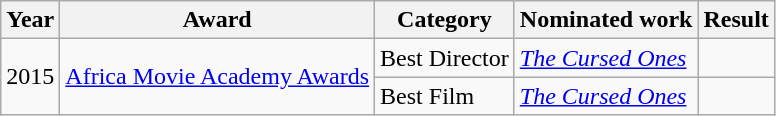<table class="wikitable sortable">
<tr>
<th>Year</th>
<th>Award</th>
<th>Category</th>
<th>Nominated work</th>
<th>Result</th>
</tr>
<tr>
<td rowspan=2>2015</td>
<td rowspan=2><a href='#'>Africa Movie Academy Awards</a></td>
<td>Best Director</td>
<td><em><a href='#'>The Cursed Ones</a></em></td>
<td></td>
</tr>
<tr>
<td>Best Film</td>
<td><em><a href='#'>The Cursed Ones</a></em></td>
<td></td>
</tr>
</table>
